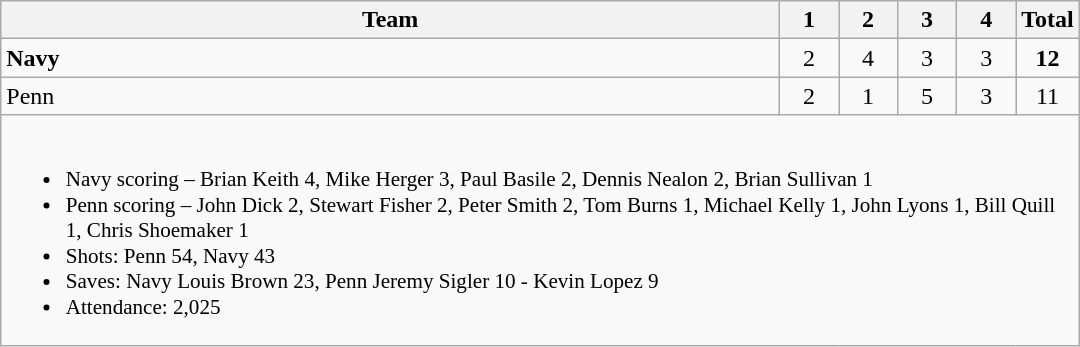<table class="wikitable" style="text-align:center; max-width:45em">
<tr>
<th>Team</th>
<th style="width:2em">1</th>
<th style="width:2em">2</th>
<th style="width:2em">3</th>
<th style="width:2em">4</th>
<th style="width:2em">Total</th>
</tr>
<tr>
<td style="text-align:left"><strong>Navy</strong></td>
<td>2</td>
<td>4</td>
<td>3</td>
<td>3</td>
<td><strong>12</strong></td>
</tr>
<tr>
<td style="text-align:left">Penn</td>
<td>2</td>
<td>1</td>
<td>5</td>
<td>3</td>
<td>11</td>
</tr>
<tr>
<td colspan=6 style="font-size:88%; text-align:left"><br><ul><li>Navy scoring – Brian Keith 4, Mike Herger 3, Paul Basile 2, Dennis Nealon 2, Brian Sullivan 1</li><li>Penn scoring – John Dick 2, Stewart Fisher 2, Peter Smith 2, Tom Burns 1, Michael Kelly 1, John Lyons 1, Bill Quill 1, Chris Shoemaker 1</li><li>Shots: Penn 54, Navy 43</li><li>Saves: Navy Louis Brown 23, Penn Jeremy Sigler 10 - Kevin Lopez 9</li><li>Attendance: 2,025</li></ul></td>
</tr>
</table>
